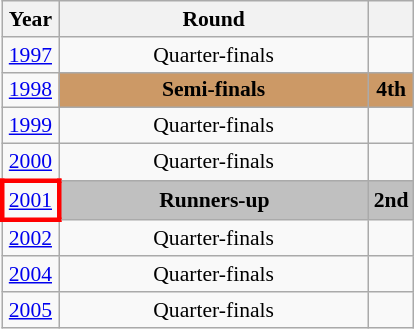<table class="wikitable" style="text-align: center; font-size:90%">
<tr>
<th>Year</th>
<th style="width:200px">Round</th>
<th></th>
</tr>
<tr>
<td><a href='#'>1997</a></td>
<td>Quarter-finals</td>
<td></td>
</tr>
<tr>
<td><a href='#'>1998</a></td>
<td bgcolor="cc9966"><strong>Semi-finals</strong></td>
<td bgcolor="cc9966"><strong>4th</strong></td>
</tr>
<tr>
<td><a href='#'>1999</a></td>
<td>Quarter-finals</td>
<td></td>
</tr>
<tr>
<td><a href='#'>2000</a></td>
<td>Quarter-finals</td>
<td></td>
</tr>
<tr>
<td style="border: 3px solid red"><a href='#'>2001</a></td>
<td bgcolor=Silver><strong>Runners-up</strong></td>
<td bgcolor=Silver><strong>2nd</strong></td>
</tr>
<tr>
<td><a href='#'>2002</a></td>
<td>Quarter-finals</td>
<td></td>
</tr>
<tr>
<td><a href='#'>2004</a></td>
<td>Quarter-finals</td>
<td></td>
</tr>
<tr>
<td><a href='#'>2005</a></td>
<td>Quarter-finals</td>
<td></td>
</tr>
</table>
